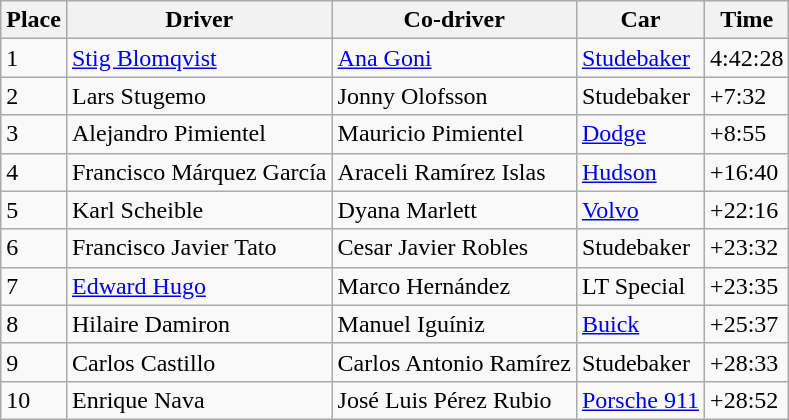<table class="wikitable">
<tr>
<th>Place</th>
<th>Driver</th>
<th>Co-driver</th>
<th>Car</th>
<th>Time</th>
</tr>
<tr>
<td>1</td>
<td> <a href='#'>Stig Blomqvist</a></td>
<td> <a href='#'>Ana Goni</a></td>
<td><a href='#'>Studebaker</a></td>
<td>4:42:28</td>
</tr>
<tr>
<td>2</td>
<td> Lars Stugemo</td>
<td> Jonny Olofsson</td>
<td>Studebaker</td>
<td>+7:32</td>
</tr>
<tr>
<td>3</td>
<td> Alejandro Pimientel</td>
<td> Mauricio Pimientel</td>
<td><a href='#'>Dodge</a></td>
<td>+8:55</td>
</tr>
<tr>
<td>4</td>
<td> Francisco Márquez García</td>
<td> Araceli Ramírez Islas</td>
<td><a href='#'>Hudson</a></td>
<td>+16:40</td>
</tr>
<tr>
<td>5</td>
<td> Karl Scheible</td>
<td> Dyana Marlett</td>
<td><a href='#'>Volvo</a></td>
<td>+22:16</td>
</tr>
<tr>
<td>6</td>
<td> Francisco Javier Tato</td>
<td> Cesar Javier Robles</td>
<td>Studebaker</td>
<td>+23:32</td>
</tr>
<tr>
<td>7</td>
<td> <a href='#'>Edward Hugo</a></td>
<td> Marco Hernández</td>
<td>LT Special</td>
<td>+23:35</td>
</tr>
<tr>
<td>8</td>
<td> Hilaire Damiron</td>
<td> Manuel Iguíniz</td>
<td><a href='#'>Buick</a></td>
<td>+25:37</td>
</tr>
<tr>
<td>9</td>
<td> Carlos Castillo</td>
<td> Carlos Antonio Ramírez</td>
<td>Studebaker</td>
<td>+28:33</td>
</tr>
<tr>
<td>10</td>
<td> Enrique Nava</td>
<td> José Luis Pérez Rubio</td>
<td><a href='#'>Porsche 911</a></td>
<td>+28:52</td>
</tr>
</table>
